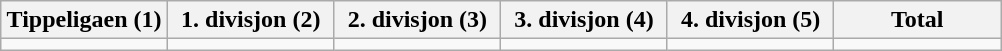<table class="wikitable">
<tr>
<th width="16.6%">Tippeligaen (1)</th>
<th width="16.6%">1. divisjon (2)</th>
<th width="16.6%">2. divisjon (3)</th>
<th width="16.6%">3. divisjon (4)</th>
<th width="16.6%">4. divisjon (5)</th>
<th width="16.6%">Total</th>
</tr>
<tr>
<td></td>
<td></td>
<td></td>
<td></td>
<td></td>
<td></td>
</tr>
</table>
